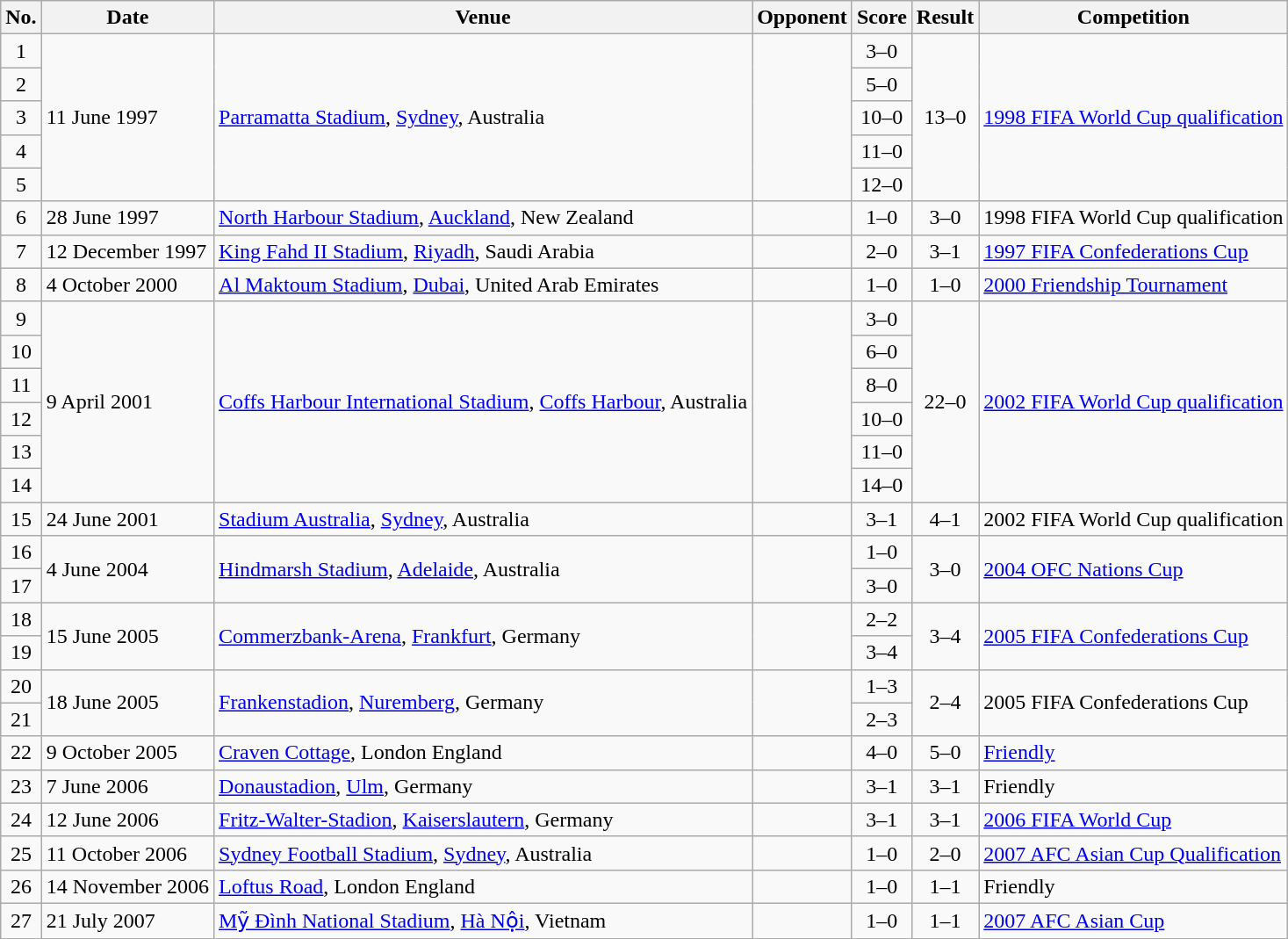<table class="wikitable sortable">
<tr>
<th scope="col">No.</th>
<th scope="col">Date</th>
<th scope="col">Venue</th>
<th scope="col">Opponent</th>
<th scope="col">Score</th>
<th scope="col">Result</th>
<th scope="col">Competition</th>
</tr>
<tr>
<td style="text-align:center">1</td>
<td rowspan="5">11 June 1997</td>
<td rowspan="5"><a href='#'>Parramatta Stadium</a>, <a href='#'>Sydney</a>, Australia</td>
<td rowspan="5"></td>
<td style="text-align:center">3–0</td>
<td rowspan="5" style="text-align:center;">13–0</td>
<td rowspan="5"><a href='#'>1998 FIFA World Cup qualification</a></td>
</tr>
<tr>
<td style="text-align:center">2</td>
<td style="text-align:center">5–0</td>
</tr>
<tr>
<td style="text-align:center">3</td>
<td style="text-align:center">10–0</td>
</tr>
<tr>
<td style="text-align:center">4</td>
<td style="text-align:center">11–0</td>
</tr>
<tr>
<td style="text-align:center">5</td>
<td style="text-align:center">12–0</td>
</tr>
<tr>
<td style="text-align:center">6</td>
<td>28 June 1997</td>
<td><a href='#'>North Harbour Stadium</a>, <a href='#'>Auckland</a>, New Zealand</td>
<td></td>
<td style="text-align:center">1–0</td>
<td style="text-align:center">3–0</td>
<td>1998 FIFA World Cup qualification</td>
</tr>
<tr>
<td style="text-align:center">7</td>
<td>12 December 1997</td>
<td><a href='#'>King Fahd II Stadium</a>, <a href='#'>Riyadh</a>, Saudi Arabia</td>
<td></td>
<td style="text-align:center">2–0</td>
<td style="text-align:center">3–1</td>
<td><a href='#'>1997 FIFA Confederations Cup</a></td>
</tr>
<tr>
<td style="text-align:center">8</td>
<td>4 October 2000</td>
<td><a href='#'>Al Maktoum Stadium</a>, <a href='#'>Dubai</a>, United Arab Emirates</td>
<td></td>
<td style="text-align:center">1–0</td>
<td style="text-align:center">1–0</td>
<td><a href='#'>2000 Friendship Tournament</a></td>
</tr>
<tr>
<td style="text-align:center">9</td>
<td rowspan="6">9 April 2001</td>
<td rowspan="6"><a href='#'>Coffs Harbour International Stadium</a>, <a href='#'>Coffs Harbour</a>, Australia</td>
<td rowspan="6"></td>
<td style="text-align:center">3–0</td>
<td rowspan="6" style="text-align:center;">22–0</td>
<td rowspan="6"><a href='#'>2002 FIFA World Cup qualification</a></td>
</tr>
<tr>
<td style="text-align:center">10</td>
<td style="text-align:center">6–0</td>
</tr>
<tr>
<td style="text-align:center">11</td>
<td style="text-align:center">8–0</td>
</tr>
<tr>
<td style="text-align:center">12</td>
<td style="text-align:center">10–0</td>
</tr>
<tr>
<td style="text-align:center">13</td>
<td style="text-align:center">11–0</td>
</tr>
<tr>
<td style="text-align:center">14</td>
<td style="text-align:center">14–0</td>
</tr>
<tr>
<td style="text-align:center">15</td>
<td>24 June 2001</td>
<td><a href='#'>Stadium Australia</a>, <a href='#'>Sydney</a>, Australia</td>
<td></td>
<td style="text-align:center">3–1</td>
<td style="text-align:center">4–1</td>
<td>2002 FIFA World Cup qualification</td>
</tr>
<tr>
<td style="text-align:center">16</td>
<td rowspan="2">4 June 2004</td>
<td rowspan="2"><a href='#'>Hindmarsh Stadium</a>, <a href='#'>Adelaide</a>, Australia</td>
<td rowspan="2"></td>
<td style="text-align:center">1–0</td>
<td rowspan="2" style="text-align:center;">3–0</td>
<td rowspan="2"><a href='#'>2004 OFC Nations Cup</a></td>
</tr>
<tr>
<td style="text-align:center">17</td>
<td style="text-align:center">3–0</td>
</tr>
<tr>
<td style="text-align:center">18</td>
<td rowspan="2">15 June 2005</td>
<td rowspan="2"><a href='#'>Commerzbank-Arena</a>, <a href='#'>Frankfurt</a>, Germany</td>
<td rowspan="2"></td>
<td style="text-align:center">2–2</td>
<td rowspan="2" style="text-align:center;">3–4</td>
<td rowspan="2"><a href='#'>2005 FIFA Confederations Cup</a></td>
</tr>
<tr>
<td style="text-align:center">19</td>
<td style="text-align:center">3–4</td>
</tr>
<tr>
<td style="text-align:center">20</td>
<td rowspan="2">18 June 2005</td>
<td rowspan="2"><a href='#'>Frankenstadion</a>, <a href='#'>Nuremberg</a>, Germany</td>
<td rowspan="2"></td>
<td style="text-align:center">1–3</td>
<td rowspan="2" style="text-align:center;">2–4</td>
<td rowspan="2">2005 FIFA Confederations Cup</td>
</tr>
<tr>
<td style="text-align:center">21</td>
<td style="text-align:center">2–3</td>
</tr>
<tr>
<td style="text-align:center">22</td>
<td>9 October 2005</td>
<td><a href='#'>Craven Cottage</a>, London England</td>
<td></td>
<td style="text-align:center">4–0</td>
<td style="text-align:center">5–0</td>
<td><a href='#'>Friendly</a></td>
</tr>
<tr>
<td style="text-align:center">23</td>
<td>7 June 2006</td>
<td><a href='#'>Donaustadion</a>, <a href='#'>Ulm</a>, Germany</td>
<td></td>
<td style="text-align:center">3–1</td>
<td style="text-align:center">3–1</td>
<td>Friendly</td>
</tr>
<tr>
<td style="text-align:center">24</td>
<td>12 June 2006</td>
<td><a href='#'>Fritz-Walter-Stadion</a>, <a href='#'>Kaiserslautern</a>, Germany</td>
<td></td>
<td style="text-align:center">3–1</td>
<td style="text-align:center">3–1</td>
<td><a href='#'>2006 FIFA World Cup</a></td>
</tr>
<tr>
<td style="text-align:center">25</td>
<td>11 October 2006</td>
<td><a href='#'>Sydney Football Stadium</a>, <a href='#'>Sydney</a>, Australia</td>
<td></td>
<td style="text-align:center">1–0</td>
<td style="text-align:center">2–0</td>
<td><a href='#'>2007 AFC Asian Cup Qualification</a></td>
</tr>
<tr>
<td style="text-align:center">26</td>
<td>14 November 2006</td>
<td><a href='#'>Loftus Road</a>, London England</td>
<td></td>
<td style="text-align:center">1–0</td>
<td style="text-align:center">1–1</td>
<td>Friendly</td>
</tr>
<tr>
<td style="text-align:center">27</td>
<td>21 July 2007</td>
<td><a href='#'>Mỹ Đình National Stadium</a>, <a href='#'>Hà Nội</a>, Vietnam</td>
<td></td>
<td style="text-align:center">1–0</td>
<td style="text-align:center">1–1</td>
<td><a href='#'>2007 AFC Asian Cup</a></td>
</tr>
</table>
